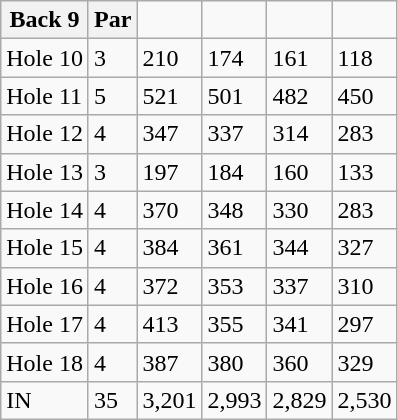<table class="wikitable">
<tr>
<th>Back 9</th>
<th>Par</th>
<td></td>
<td></td>
<td></td>
<td></td>
</tr>
<tr>
<td>Hole 10</td>
<td>3</td>
<td>210</td>
<td>174</td>
<td>161</td>
<td>118</td>
</tr>
<tr>
<td>Hole 11</td>
<td>5</td>
<td>521</td>
<td>501</td>
<td>482</td>
<td>450</td>
</tr>
<tr>
<td>Hole 12</td>
<td>4</td>
<td>347</td>
<td>337</td>
<td>314</td>
<td>283</td>
</tr>
<tr>
<td>Hole 13</td>
<td>3</td>
<td>197</td>
<td>184</td>
<td>160</td>
<td>133</td>
</tr>
<tr>
<td>Hole 14</td>
<td>4</td>
<td>370</td>
<td>348</td>
<td>330</td>
<td>283</td>
</tr>
<tr>
<td>Hole 15</td>
<td>4</td>
<td>384</td>
<td>361</td>
<td>344</td>
<td>327</td>
</tr>
<tr>
<td>Hole 16</td>
<td>4</td>
<td>372</td>
<td>353</td>
<td>337</td>
<td>310</td>
</tr>
<tr>
<td>Hole 17</td>
<td>4</td>
<td>413</td>
<td>355</td>
<td>341</td>
<td>297</td>
</tr>
<tr>
<td>Hole 18</td>
<td>4</td>
<td>387</td>
<td>380</td>
<td>360</td>
<td>329</td>
</tr>
<tr>
<td>IN</td>
<td>35</td>
<td>3,201</td>
<td>2,993</td>
<td>2,829</td>
<td>2,530</td>
</tr>
</table>
